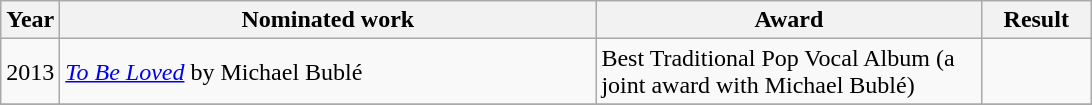<table class="wikitable">
<tr>
<th>Year</th>
<th width="350">Nominated work</th>
<th width="250">Award</th>
<th width="65">Result</th>
</tr>
<tr>
<td>2013</td>
<td><em><a href='#'>To Be Loved</a></em> by Michael Bublé</td>
<td>Best Traditional Pop Vocal Album (a joint award with Michael Bublé)</td>
<td></td>
</tr>
<tr>
</tr>
</table>
